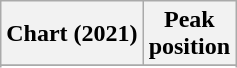<table class="wikitable sortable plainrowheaders" style="text-align:center">
<tr>
<th scope="col">Chart (2021)</th>
<th scope="col">Peak<br>position</th>
</tr>
<tr>
</tr>
<tr>
</tr>
<tr>
</tr>
<tr>
</tr>
<tr>
</tr>
<tr>
</tr>
<tr>
</tr>
</table>
